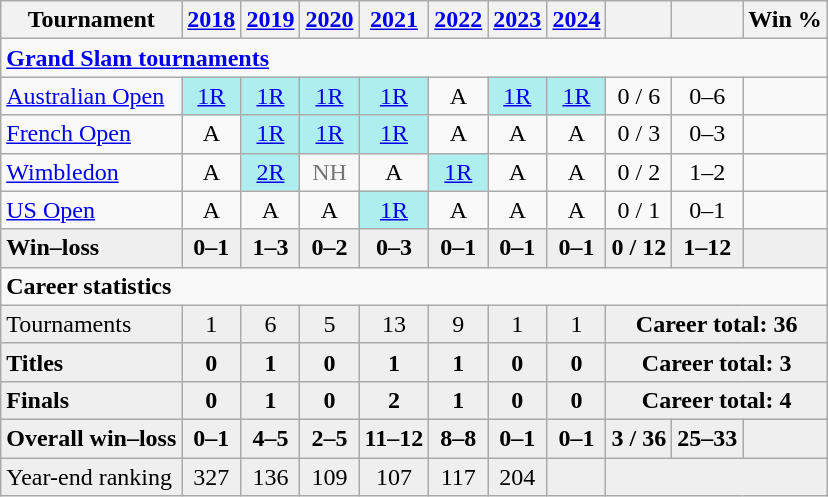<table class="wikitable nowrap" style="text-align:center">
<tr>
<th>Tournament</th>
<th><a href='#'>2018</a></th>
<th><a href='#'>2019</a></th>
<th><a href='#'>2020</a></th>
<th><a href='#'>2021</a></th>
<th><a href='#'>2022</a></th>
<th><a href='#'>2023</a></th>
<th><a href='#'>2024</a></th>
<th></th>
<th></th>
<th>Win %</th>
</tr>
<tr>
<td colspan="11" align="left"><strong><a href='#'>Grand Slam tournaments</a></strong></td>
</tr>
<tr>
<td align="left"><a href='#'>Australian Open</a></td>
<td bgcolor="afeeee"><a href='#'>1R</a></td>
<td bgcolor="afeeee"><a href='#'>1R</a></td>
<td bgcolor="afeeee"><a href='#'>1R</a></td>
<td bgcolor="afeeee"><a href='#'>1R</a></td>
<td>A</td>
<td bgcolor="afeeee"><a href='#'>1R</a></td>
<td bgcolor="afeeee"><a href='#'>1R</a></td>
<td>0 / 6</td>
<td>0–6</td>
<td></td>
</tr>
<tr>
<td align="left"><a href='#'>French Open</a></td>
<td>A</td>
<td bgcolor="afeeee"><a href='#'>1R</a></td>
<td bgcolor="afeeee"><a href='#'>1R</a></td>
<td style="background:#afeeee"><a href='#'>1R</a></td>
<td>A</td>
<td>A</td>
<td>A</td>
<td>0 / 3</td>
<td>0–3</td>
<td></td>
</tr>
<tr>
<td align="left"><a href='#'>Wimbledon</a></td>
<td>A</td>
<td bgcolor="afeeee"><a href='#'>2R</a></td>
<td style="color:#767676">NH</td>
<td>A</td>
<td bgcolor="afeeee"><a href='#'>1R</a></td>
<td>A</td>
<td>A</td>
<td>0 / 2</td>
<td>1–2</td>
<td></td>
</tr>
<tr>
<td align="left"><a href='#'>US Open</a></td>
<td>A</td>
<td>A</td>
<td>A</td>
<td bgcolor="afeeee"><a href='#'>1R</a></td>
<td>A</td>
<td>A</td>
<td>A</td>
<td>0 / 1</td>
<td>0–1</td>
<td></td>
</tr>
<tr style="font-weight:bold;background:#efefef">
<td style="text-align:left">Win–loss</td>
<td>0–1</td>
<td>1–3</td>
<td>0–2</td>
<td>0–3</td>
<td>0–1</td>
<td>0–1</td>
<td>0–1</td>
<td>0 / 12</td>
<td>1–12</td>
<td></td>
</tr>
<tr>
<td colspan="11" align="left"><strong>Career statistics</strong></td>
</tr>
<tr bgcolor=efefef>
<td style="text-align:left">Tournaments</td>
<td>1</td>
<td>6</td>
<td>5</td>
<td>13</td>
<td>9</td>
<td>1</td>
<td>1</td>
<td colspan="3"><strong>Career total: 36</strong></td>
</tr>
<tr style="font-weight:bold;background:#efefef">
<td style="text-align:left">Titles</td>
<td>0</td>
<td>1</td>
<td>0</td>
<td>1</td>
<td>1</td>
<td>0</td>
<td>0</td>
<td colspan="3">Career total: 3</td>
</tr>
<tr style="font-weight:bold;background:#efefef">
<td style="text-align:left">Finals</td>
<td>0</td>
<td>1</td>
<td>0</td>
<td>2</td>
<td>1</td>
<td>0</td>
<td>0</td>
<td colspan="3">Career total: 4</td>
</tr>
<tr style="font-weight:bold;background:#efefef">
<td style="text-align:left">Overall win–loss</td>
<td>0–1</td>
<td>4–5</td>
<td>2–5</td>
<td>11–12</td>
<td>8–8</td>
<td>0–1</td>
<td>0–1</td>
<td>3 / 36</td>
<td>25–33</td>
<td></td>
</tr>
<tr bgcolor=efefef>
<td style="text-align:left">Year-end ranking</td>
<td>327</td>
<td>136</td>
<td>109</td>
<td>107</td>
<td>117</td>
<td>204</td>
<td></td>
<td colspan="3"></td>
</tr>
</table>
